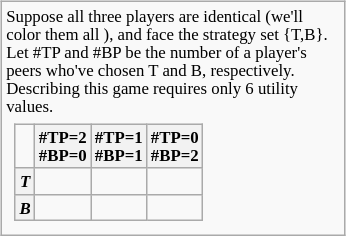<table align="right" border="1" cellpadding="3" cellspacing="0" width="230px" style="margin: 1em 1em 1em 1em; background: #f9f9f9; border: 1px #aaa solid; border-collapse: collapse; font-size: 70%;">
<tr>
<td>Suppose all three players are identical (we'll color them all ), and face the strategy set {T,B}. Let #TP and #BP be the number of a player's peers who've chosen T and B, respectively. Describing this game requires only 6 utility values.<br><table border="1" cellpadding="3" cellspacing="0" style="margin:0.5em; border:1px #aaa solid; border-collapse:collapse; display:inline-table;"  class="wikitable">
<tr>
<td></td>
<th align="center">#TP=2<br>#BP=0</th>
<th align="center">#TP=1<br>#BP=1</th>
<th align="center">#TP=0<br>#BP=2</th>
</tr>
<tr>
<th align="center"><em>T</em></th>
<td align="center"></td>
<td align="center"></td>
<td align="center"></td>
</tr>
<tr>
<th align="center"><em>B</em></th>
<td align="center"></td>
<td align="center"></td>
<td align="center"></td>
</tr>
</table>
</td>
</tr>
</table>
